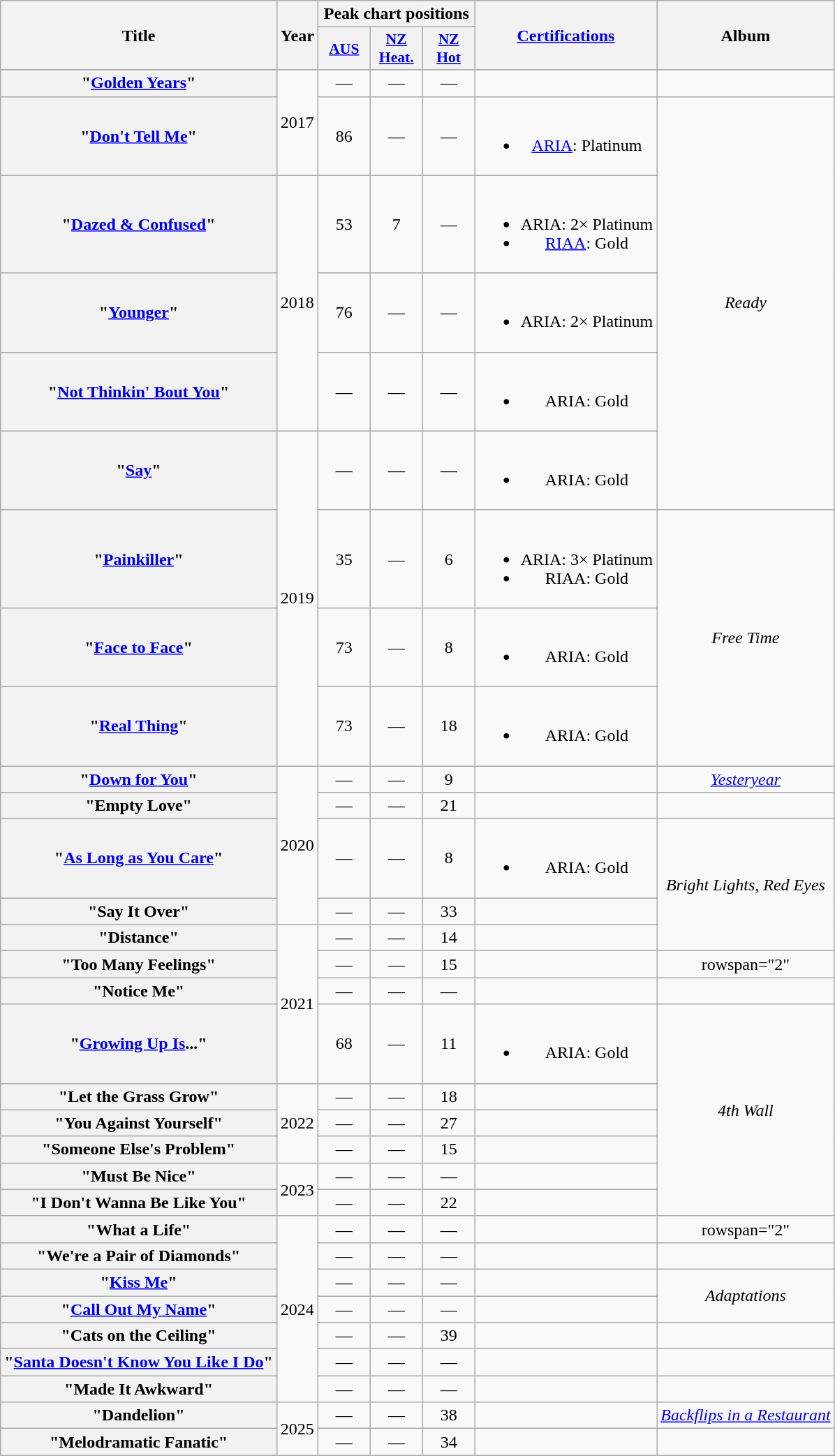<table class="wikitable plainrowheaders" style="text-align:center;">
<tr>
<th scope="col" rowspan="2">Title</th>
<th scope="col" rowspan="2">Year</th>
<th scope="col" colspan="3">Peak chart positions</th>
<th scope="col" rowspan="2"><a href='#'>Certifications</a></th>
<th scope="col" rowspan="2">Album</th>
</tr>
<tr>
<th scope="col" style="width:3em;font-size:90%;"><a href='#'>AUS</a><br></th>
<th scope="col" style="width:3em;font-size:90%;"><a href='#'>NZ<br>Heat.</a><br></th>
<th scope="col" style="width:3em;font-size:90%;"><a href='#'>NZ<br>Hot</a><br></th>
</tr>
<tr>
<th scope="row">"<a href='#'>Golden Years</a>"<br></th>
<td rowspan="2">2017</td>
<td>—</td>
<td>—</td>
<td>—</td>
<td></td>
<td></td>
</tr>
<tr>
<th scope="row">"<a href='#'>Don't Tell Me</a>"</th>
<td>86</td>
<td>—</td>
<td>—</td>
<td><br><ul><li><a href='#'>ARIA</a>: Platinum</li></ul></td>
<td rowspan="5"><em>Ready</em></td>
</tr>
<tr>
<th scope="row">"<a href='#'>Dazed & Confused</a>"</th>
<td rowspan="3">2018</td>
<td>53</td>
<td>7</td>
<td>—</td>
<td><br><ul><li>ARIA: 2× Platinum</li><li><a href='#'>RIAA</a>: Gold</li></ul></td>
</tr>
<tr>
<th scope="row">"<a href='#'>Younger</a>"</th>
<td>76</td>
<td>—</td>
<td>—</td>
<td><br><ul><li>ARIA: 2× Platinum</li></ul></td>
</tr>
<tr>
<th scope="row">"<a href='#'>Not Thinkin' Bout You</a>"<br></th>
<td>—</td>
<td>—</td>
<td>—</td>
<td><br><ul><li>ARIA: Gold</li></ul></td>
</tr>
<tr>
<th scope="row">"<a href='#'>Say</a>"<br></th>
<td rowspan="4">2019</td>
<td>—</td>
<td>—</td>
<td>—</td>
<td><br><ul><li>ARIA: Gold</li></ul></td>
</tr>
<tr>
<th scope="row">"<a href='#'>Painkiller</a>"<br></th>
<td>35</td>
<td>—</td>
<td>6</td>
<td><br><ul><li>ARIA: 3× Platinum</li><li>RIAA: Gold</li></ul></td>
<td rowspan="3"><em>Free Time</em></td>
</tr>
<tr>
<th scope="row">"<a href='#'>Face to Face</a>"</th>
<td>73</td>
<td>—</td>
<td>8</td>
<td><br><ul><li>ARIA: Gold</li></ul></td>
</tr>
<tr>
<th scope="row">"<a href='#'>Real Thing</a>"</th>
<td>73</td>
<td>—</td>
<td>18</td>
<td><br><ul><li>ARIA: Gold</li></ul></td>
</tr>
<tr>
<th scope="row">"<a href='#'>Down for You</a>"<br></th>
<td rowspan="4">2020</td>
<td>—</td>
<td>—</td>
<td>9</td>
<td></td>
<td><em><a href='#'>Yesteryear</a></em></td>
</tr>
<tr>
<th scope="row">"Empty Love"<br></th>
<td>—</td>
<td>—</td>
<td>21</td>
<td></td>
<td></td>
</tr>
<tr>
<th scope="row">"<a href='#'>As Long as You Care</a>"</th>
<td>—</td>
<td>—</td>
<td>8</td>
<td><br><ul><li>ARIA: Gold</li></ul></td>
<td rowspan="3"><em>Bright Lights, Red Eyes</em></td>
</tr>
<tr>
<th scope="row">"Say It Over"<br></th>
<td>—</td>
<td>—</td>
<td>33</td>
<td></td>
</tr>
<tr>
<th scope="row">"Distance"</th>
<td rowspan="4">2021</td>
<td>—</td>
<td>—</td>
<td>14</td>
<td></td>
</tr>
<tr>
<th scope="row">"Too Many Feelings"</th>
<td>—</td>
<td>—</td>
<td>15</td>
<td></td>
<td>rowspan="2" </td>
</tr>
<tr>
<th scope="row">"Notice Me"<br></th>
<td>—</td>
<td>—</td>
<td>—</td>
<td></td>
</tr>
<tr>
<th scope="row">"<a href='#'>Growing Up Is</a>..."</th>
<td>68</td>
<td>—</td>
<td>11</td>
<td><br><ul><li>ARIA: Gold</li></ul></td>
<td rowspan="6"><em>4th Wall</em></td>
</tr>
<tr>
<th scope="row">"Let the Grass Grow"</th>
<td rowspan="3">2022</td>
<td>—</td>
<td>—</td>
<td>18</td>
<td></td>
</tr>
<tr>
<th scope="row">"You Against Yourself"</th>
<td>—</td>
<td>—</td>
<td>27</td>
<td></td>
</tr>
<tr>
<th scope="row">"Someone Else's Problem"</th>
<td>—</td>
<td>—</td>
<td>15</td>
<td></td>
</tr>
<tr>
<th scope="row">"Must Be Nice"</th>
<td rowspan="2">2023</td>
<td>—</td>
<td>—</td>
<td>—</td>
<td></td>
</tr>
<tr>
<th scope="row">"I Don't Wanna Be Like You"</th>
<td>—</td>
<td>—</td>
<td>22</td>
<td></td>
</tr>
<tr>
<th scope="row">"What a Life"<br></th>
<td rowspan="7">2024</td>
<td>—</td>
<td>—</td>
<td>—</td>
<td></td>
<td>rowspan="2" </td>
</tr>
<tr>
<th scope="row">"We're a Pair of Diamonds"<br></th>
<td>—</td>
<td>—</td>
<td>—</td>
<td></td>
</tr>
<tr>
<th scope="row">"<a href='#'>Kiss Me</a>"</th>
<td>—</td>
<td>—</td>
<td>—</td>
<td></td>
<td rowspan="2"><em>Adaptations</em></td>
</tr>
<tr>
<th scope="row">"<a href='#'>Call Out My Name</a>"</th>
<td>—</td>
<td>—</td>
<td>—</td>
<td></td>
</tr>
<tr>
<th scope="row">"Cats on the Ceiling"</th>
<td>—</td>
<td>—</td>
<td>39</td>
<td></td>
<td></td>
</tr>
<tr>
<th scope="row">"<a href='#'>Santa Doesn't Know You Like I Do</a>"</th>
<td>—</td>
<td>—</td>
<td>—</td>
<td></td>
<td></td>
</tr>
<tr>
<th scope="row">"Made It Awkward"</th>
<td>—</td>
<td>—</td>
<td>—</td>
<td></td>
<td></td>
</tr>
<tr>
<th scope="row">"Dandelion"<br></th>
<td rowspan="2">2025</td>
<td>—</td>
<td>—</td>
<td>38</td>
<td></td>
<td><em><a href='#'>Backflips in a Restaurant</a></em></td>
</tr>
<tr>
<th scope="row">"Melodramatic Fanatic"<br></th>
<td>—</td>
<td>—</td>
<td>34</td>
<td></td>
<td></td>
</tr>
</table>
